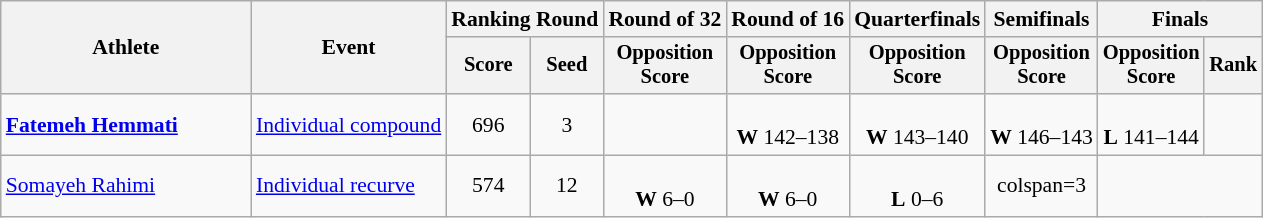<table class="wikitable" style="text-align: center; font-size:90%">
<tr>
<th rowspan="2" width="160">Athlete</th>
<th rowspan="2">Event</th>
<th colspan="2">Ranking Round</th>
<th>Round of 32</th>
<th>Round of 16</th>
<th>Quarterfinals</th>
<th>Semifinals</th>
<th colspan="2">Finals</th>
</tr>
<tr style="font-size:95%">
<th>Score</th>
<th>Seed</th>
<th>Opposition<br>Score</th>
<th>Opposition<br>Score</th>
<th>Opposition<br>Score</th>
<th>Opposition<br>Score</th>
<th>Opposition<br>Score</th>
<th>Rank</th>
</tr>
<tr>
<td align=left><strong><a href='#'>Fatemeh Hemmati</a></strong></td>
<td align=left><a href='#'>Individual compound</a></td>
<td>696</td>
<td>3 <strong></strong></td>
<td></td>
<td><br><strong>W</strong> 142–138</td>
<td><br><strong>W</strong> 143–140</td>
<td><br><strong>W</strong> 146–143</td>
<td><br><strong>L</strong> 141–144</td>
<td></td>
</tr>
<tr>
<td align=left><a href='#'>Somayeh Rahimi</a></td>
<td align=left><a href='#'>Individual recurve</a></td>
<td>574</td>
<td>12</td>
<td><br><strong>W</strong> 6–0</td>
<td><br><strong>W</strong> 6–0</td>
<td><br><strong>L</strong> 0–6</td>
<td>colspan=3 </td>
</tr>
</table>
